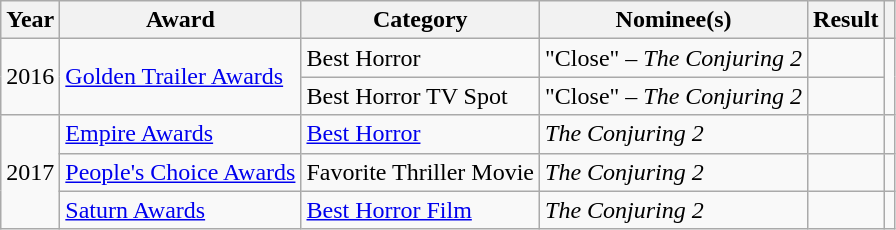<table class="wikitable sortable">
<tr>
<th>Year</th>
<th>Award</th>
<th>Category</th>
<th>Nominee(s)</th>
<th>Result</th>
<th class="unsortable"></th>
</tr>
<tr>
<td rowspan="2">2016</td>
<td rowspan="2"><a href='#'>Golden Trailer Awards</a></td>
<td>Best Horror</td>
<td data-sort-value="Close – The Conjuring 2">"Close" – <em>The Conjuring 2</em></td>
<td></td>
<td rowspan="2"></td>
</tr>
<tr>
<td>Best Horror TV Spot</td>
<td data-sort-value="Close – The Conjuring 2">"Close" – <em>The Conjuring 2</em></td>
<td></td>
</tr>
<tr>
<td rowspan="3">2017</td>
<td><a href='#'>Empire Awards</a></td>
<td><a href='#'>Best Horror</a></td>
<td data-sort-value="Conjuring 2, The"><em>The Conjuring 2</em></td>
<td></td>
<td></td>
</tr>
<tr>
<td><a href='#'>People's Choice Awards</a></td>
<td>Favorite Thriller Movie</td>
<td data-sort-value="Conjuring 2, The"><em>The Conjuring 2</em></td>
<td></td>
<td></td>
</tr>
<tr>
<td><a href='#'>Saturn Awards</a></td>
<td><a href='#'>Best Horror Film</a></td>
<td data-sort-value="Conjuring 2, The"><em>The Conjuring 2</em></td>
<td></td>
<td></td>
</tr>
</table>
